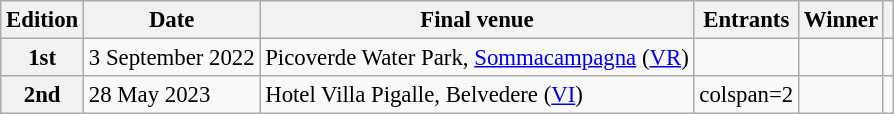<table class="wikitable defaultcenter col2left col3left col5left" style="font-size:95%;">
<tr>
<th>Edition</th>
<th>Date</th>
<th>Final venue</th>
<th>Entrants</th>
<th>Winner</th>
<th></th>
</tr>
<tr>
<th>1st</th>
<td>3 September 2022</td>
<td>Picoverde Water Park, <a href='#'>Sommacampagna</a> (<a href='#'>VR</a>)</td>
<td></td>
<td></td>
<td></td>
</tr>
<tr>
<th>2nd</th>
<td>28 May 2023</td>
<td>Hotel Villa Pigalle, Belvedere (<a href='#'>VI</a>)</td>
<td>colspan=2 </td>
<td></td>
</tr>
</table>
